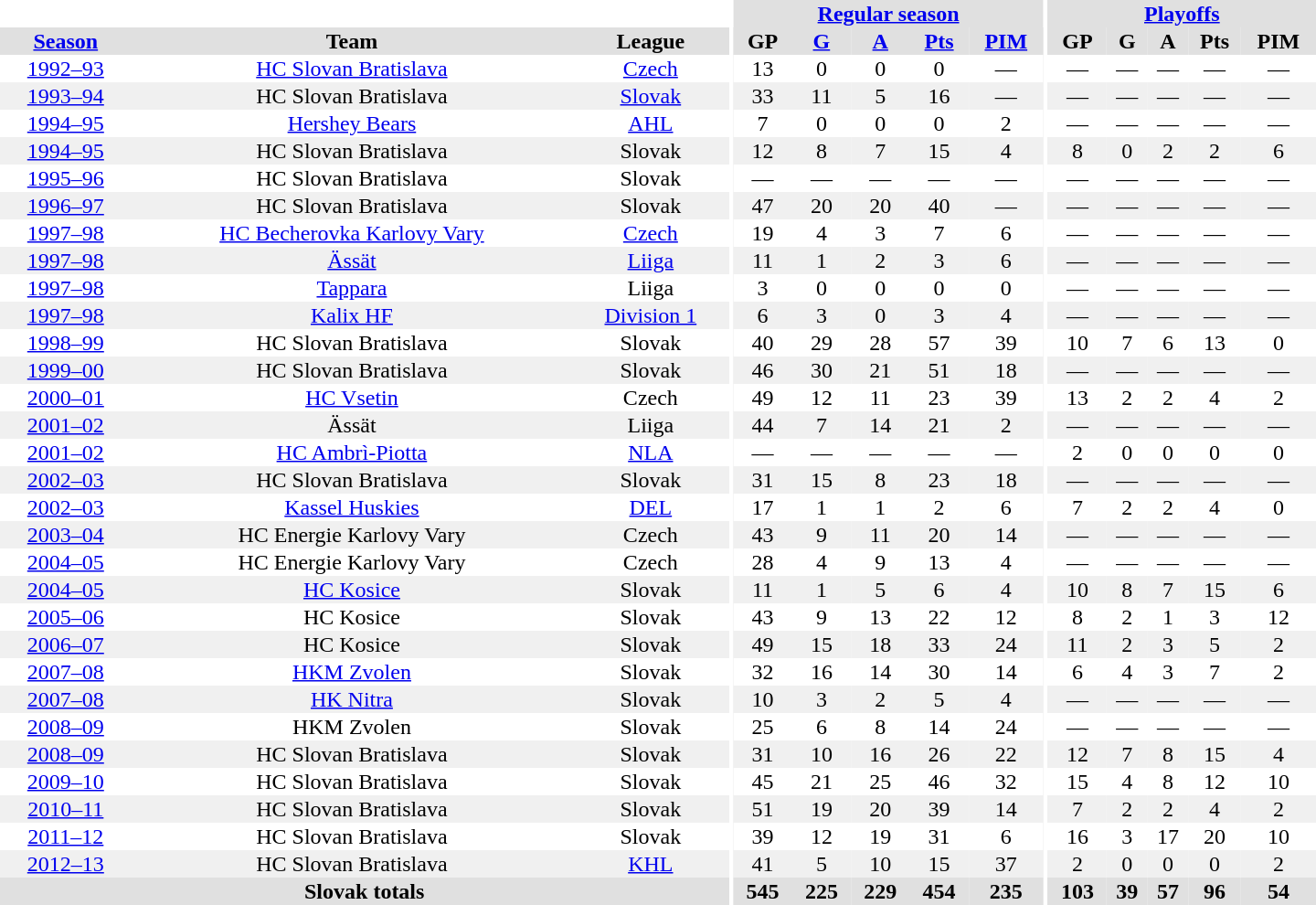<table border="0" cellpadding="1" cellspacing="0" style="text-align:center; width:60em">
<tr bgcolor="#e0e0e0">
<th colspan="3" bgcolor="#ffffff"></th>
<th rowspan="99" bgcolor="#ffffff"></th>
<th colspan="5"><a href='#'>Regular season</a></th>
<th rowspan="99" bgcolor="#ffffff"></th>
<th colspan="5"><a href='#'>Playoffs</a></th>
</tr>
<tr bgcolor="#e0e0e0">
<th><a href='#'>Season</a></th>
<th>Team</th>
<th>League</th>
<th>GP</th>
<th><a href='#'>G</a></th>
<th><a href='#'>A</a></th>
<th><a href='#'>Pts</a></th>
<th><a href='#'>PIM</a></th>
<th>GP</th>
<th>G</th>
<th>A</th>
<th>Pts</th>
<th>PIM</th>
</tr>
<tr>
<td><a href='#'>1992–93</a></td>
<td><a href='#'>HC Slovan Bratislava</a></td>
<td><a href='#'>Czech</a></td>
<td>13</td>
<td>0</td>
<td>0</td>
<td>0</td>
<td>—</td>
<td>—</td>
<td>—</td>
<td>—</td>
<td>—</td>
<td>—</td>
</tr>
<tr bgcolor="#f0f0f0">
<td><a href='#'>1993–94</a></td>
<td>HC Slovan Bratislava</td>
<td><a href='#'>Slovak</a></td>
<td>33</td>
<td>11</td>
<td>5</td>
<td>16</td>
<td>—</td>
<td>—</td>
<td>—</td>
<td>—</td>
<td>—</td>
<td>—</td>
</tr>
<tr>
<td><a href='#'>1994–95</a></td>
<td><a href='#'>Hershey Bears</a></td>
<td><a href='#'>AHL</a></td>
<td>7</td>
<td>0</td>
<td>0</td>
<td>0</td>
<td>2</td>
<td>—</td>
<td>—</td>
<td>—</td>
<td>—</td>
<td>—</td>
</tr>
<tr bgcolor="#f0f0f0">
<td><a href='#'>1994–95</a></td>
<td>HC Slovan Bratislava</td>
<td>Slovak</td>
<td>12</td>
<td>8</td>
<td>7</td>
<td>15</td>
<td>4</td>
<td>8</td>
<td>0</td>
<td>2</td>
<td>2</td>
<td>6</td>
</tr>
<tr>
<td><a href='#'>1995–96</a></td>
<td>HC Slovan Bratislava</td>
<td>Slovak</td>
<td>—</td>
<td>—</td>
<td>—</td>
<td>—</td>
<td>—</td>
<td>—</td>
<td>—</td>
<td>—</td>
<td>—</td>
<td>—</td>
</tr>
<tr bgcolor="#f0f0f0">
<td><a href='#'>1996–97</a></td>
<td>HC Slovan Bratislava</td>
<td>Slovak</td>
<td>47</td>
<td>20</td>
<td>20</td>
<td>40</td>
<td>—</td>
<td>—</td>
<td>—</td>
<td>—</td>
<td>—</td>
<td>—</td>
</tr>
<tr>
<td><a href='#'>1997–98</a></td>
<td><a href='#'>HC Becherovka Karlovy Vary</a></td>
<td><a href='#'>Czech</a></td>
<td>19</td>
<td>4</td>
<td>3</td>
<td>7</td>
<td>6</td>
<td>—</td>
<td>—</td>
<td>—</td>
<td>—</td>
<td>—</td>
</tr>
<tr bgcolor="#f0f0f0">
<td><a href='#'>1997–98</a></td>
<td><a href='#'>Ässät</a></td>
<td><a href='#'>Liiga</a></td>
<td>11</td>
<td>1</td>
<td>2</td>
<td>3</td>
<td>6</td>
<td>—</td>
<td>—</td>
<td>—</td>
<td>—</td>
<td>—</td>
</tr>
<tr>
<td><a href='#'>1997–98</a></td>
<td><a href='#'>Tappara</a></td>
<td>Liiga</td>
<td>3</td>
<td>0</td>
<td>0</td>
<td>0</td>
<td>0</td>
<td>—</td>
<td>—</td>
<td>—</td>
<td>—</td>
<td>—</td>
</tr>
<tr bgcolor="#f0f0f0">
<td><a href='#'>1997–98</a></td>
<td><a href='#'>Kalix HF</a></td>
<td><a href='#'>Division 1</a></td>
<td>6</td>
<td>3</td>
<td>0</td>
<td>3</td>
<td>4</td>
<td>—</td>
<td>—</td>
<td>—</td>
<td>—</td>
<td>—</td>
</tr>
<tr>
<td><a href='#'>1998–99</a></td>
<td>HC Slovan Bratislava</td>
<td>Slovak</td>
<td>40</td>
<td>29</td>
<td>28</td>
<td>57</td>
<td>39</td>
<td>10</td>
<td>7</td>
<td>6</td>
<td>13</td>
<td>0</td>
</tr>
<tr bgcolor="#f0f0f0">
<td><a href='#'>1999–00</a></td>
<td>HC Slovan Bratislava</td>
<td>Slovak</td>
<td>46</td>
<td>30</td>
<td>21</td>
<td>51</td>
<td>18</td>
<td>—</td>
<td>—</td>
<td>—</td>
<td>—</td>
<td>—</td>
</tr>
<tr>
<td><a href='#'>2000–01</a></td>
<td><a href='#'>HC Vsetin</a></td>
<td>Czech</td>
<td>49</td>
<td>12</td>
<td>11</td>
<td>23</td>
<td>39</td>
<td>13</td>
<td>2</td>
<td>2</td>
<td>4</td>
<td>2</td>
</tr>
<tr bgcolor="#f0f0f0">
<td><a href='#'>2001–02</a></td>
<td>Ässät</td>
<td>Liiga</td>
<td>44</td>
<td>7</td>
<td>14</td>
<td>21</td>
<td>2</td>
<td>—</td>
<td>—</td>
<td>—</td>
<td>—</td>
<td>—</td>
</tr>
<tr>
<td><a href='#'>2001–02</a></td>
<td><a href='#'>HC Ambrì-Piotta</a></td>
<td><a href='#'>NLA</a></td>
<td>—</td>
<td>—</td>
<td>—</td>
<td>—</td>
<td>—</td>
<td>2</td>
<td>0</td>
<td>0</td>
<td>0</td>
<td>0</td>
</tr>
<tr bgcolor="#f0f0f0">
<td><a href='#'>2002–03</a></td>
<td>HC Slovan Bratislava</td>
<td>Slovak</td>
<td>31</td>
<td>15</td>
<td>8</td>
<td>23</td>
<td>18</td>
<td>—</td>
<td>—</td>
<td>—</td>
<td>—</td>
<td>—</td>
</tr>
<tr>
<td><a href='#'>2002–03</a></td>
<td><a href='#'>Kassel Huskies</a></td>
<td><a href='#'>DEL</a></td>
<td>17</td>
<td>1</td>
<td>1</td>
<td>2</td>
<td>6</td>
<td>7</td>
<td>2</td>
<td>2</td>
<td>4</td>
<td>0</td>
</tr>
<tr bgcolor="#f0f0f0">
<td><a href='#'>2003–04</a></td>
<td>HC Energie Karlovy Vary</td>
<td>Czech</td>
<td>43</td>
<td>9</td>
<td>11</td>
<td>20</td>
<td>14</td>
<td>—</td>
<td>—</td>
<td>—</td>
<td>—</td>
<td>—</td>
</tr>
<tr>
<td><a href='#'>2004–05</a></td>
<td>HC Energie Karlovy Vary</td>
<td>Czech</td>
<td>28</td>
<td>4</td>
<td>9</td>
<td>13</td>
<td>4</td>
<td>—</td>
<td>—</td>
<td>—</td>
<td>—</td>
<td>—</td>
</tr>
<tr bgcolor="#f0f0f0">
<td><a href='#'>2004–05</a></td>
<td><a href='#'>HC Kosice</a></td>
<td>Slovak</td>
<td>11</td>
<td>1</td>
<td>5</td>
<td>6</td>
<td>4</td>
<td>10</td>
<td>8</td>
<td>7</td>
<td>15</td>
<td>6</td>
</tr>
<tr>
<td><a href='#'>2005–06</a></td>
<td>HC Kosice</td>
<td>Slovak</td>
<td>43</td>
<td>9</td>
<td>13</td>
<td>22</td>
<td>12</td>
<td>8</td>
<td>2</td>
<td>1</td>
<td>3</td>
<td>12</td>
</tr>
<tr bgcolor="#f0f0f0">
<td><a href='#'>2006–07</a></td>
<td>HC Kosice</td>
<td>Slovak</td>
<td>49</td>
<td>15</td>
<td>18</td>
<td>33</td>
<td>24</td>
<td>11</td>
<td>2</td>
<td>3</td>
<td>5</td>
<td>2</td>
</tr>
<tr>
<td><a href='#'>2007–08</a></td>
<td><a href='#'>HKM Zvolen</a></td>
<td>Slovak</td>
<td>32</td>
<td>16</td>
<td>14</td>
<td>30</td>
<td>14</td>
<td>6</td>
<td>4</td>
<td>3</td>
<td>7</td>
<td>2</td>
</tr>
<tr bgcolor="#f0f0f0">
<td><a href='#'>2007–08</a></td>
<td><a href='#'>HK Nitra</a></td>
<td>Slovak</td>
<td>10</td>
<td>3</td>
<td>2</td>
<td>5</td>
<td>4</td>
<td>—</td>
<td>—</td>
<td>—</td>
<td>—</td>
<td>—</td>
</tr>
<tr>
<td><a href='#'>2008–09</a></td>
<td>HKM Zvolen</td>
<td>Slovak</td>
<td>25</td>
<td>6</td>
<td>8</td>
<td>14</td>
<td>24</td>
<td>—</td>
<td>—</td>
<td>—</td>
<td>—</td>
<td>—</td>
</tr>
<tr bgcolor="#f0f0f0">
<td><a href='#'>2008–09</a></td>
<td>HC Slovan Bratislava</td>
<td>Slovak</td>
<td>31</td>
<td>10</td>
<td>16</td>
<td>26</td>
<td>22</td>
<td>12</td>
<td>7</td>
<td>8</td>
<td>15</td>
<td>4</td>
</tr>
<tr>
<td><a href='#'>2009–10</a></td>
<td>HC Slovan Bratislava</td>
<td>Slovak</td>
<td>45</td>
<td>21</td>
<td>25</td>
<td>46</td>
<td>32</td>
<td>15</td>
<td>4</td>
<td>8</td>
<td>12</td>
<td>10</td>
</tr>
<tr bgcolor="#f0f0f0">
<td><a href='#'>2010–11</a></td>
<td>HC Slovan Bratislava</td>
<td>Slovak</td>
<td>51</td>
<td>19</td>
<td>20</td>
<td>39</td>
<td>14</td>
<td>7</td>
<td>2</td>
<td>2</td>
<td>4</td>
<td>2</td>
</tr>
<tr>
<td><a href='#'>2011–12</a></td>
<td>HC Slovan Bratislava</td>
<td>Slovak</td>
<td>39</td>
<td>12</td>
<td>19</td>
<td>31</td>
<td>6</td>
<td>16</td>
<td>3</td>
<td>17</td>
<td>20</td>
<td>10</td>
</tr>
<tr bgcolor="#f0f0f0">
<td><a href='#'>2012–13</a></td>
<td>HC Slovan Bratislava</td>
<td><a href='#'>KHL</a></td>
<td>41</td>
<td>5</td>
<td>10</td>
<td>15</td>
<td>37</td>
<td>2</td>
<td>0</td>
<td>0</td>
<td>0</td>
<td>2</td>
</tr>
<tr>
</tr>
<tr ALIGN="center" bgcolor="#e0e0e0">
<th colspan="3">Slovak totals</th>
<th ALIGN="center">545</th>
<th ALIGN="center">225</th>
<th ALIGN="center">229</th>
<th ALIGN="center">454</th>
<th ALIGN="center">235</th>
<th ALIGN="center">103</th>
<th ALIGN="center">39</th>
<th ALIGN="center">57</th>
<th ALIGN="center">96</th>
<th ALIGN="center">54</th>
</tr>
</table>
